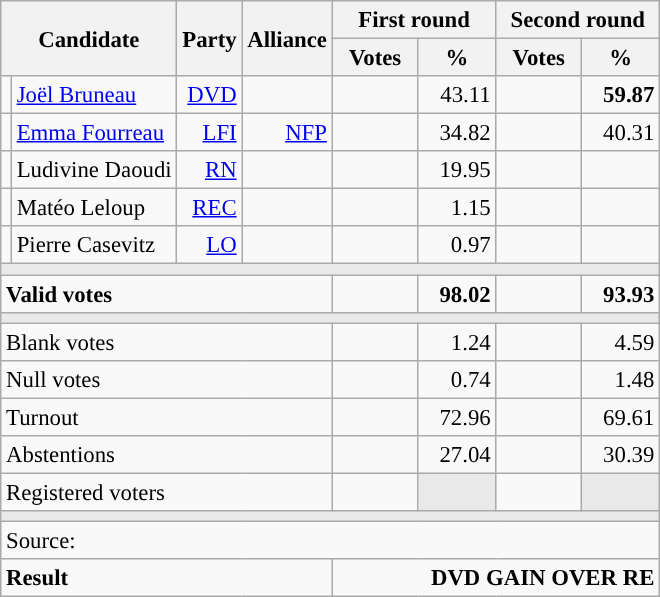<table class="wikitable" style="text-align:right;font-size:95%;">
<tr>
<th colspan="2" rowspan="2">Candidate</th>
<th colspan="1" rowspan="2">Party</th>
<th colspan="1" rowspan="2">Alliance</th>
<th colspan="2">First round</th>
<th colspan="2">Second round</th>
</tr>
<tr>
<th style="width:50px;">Votes</th>
<th style="width:45px;">%</th>
<th style="width:50px;">Votes</th>
<th style="width:45px;">%</th>
</tr>
<tr>
<td style="color:inherit;background:"></td>
<td style="text-align:left;"><a href='#'>Joël Bruneau</a></td>
<td><a href='#'>DVD</a></td>
<td></td>
<td></td>
<td>43.11</td>
<td><strong></strong></td>
<td><strong>59.87</strong></td>
</tr>
<tr>
<td style="color:inherit;background:"></td>
<td style="text-align:left;"><a href='#'>Emma Fourreau</a></td>
<td><a href='#'>LFI</a></td>
<td><a href='#'>NFP</a></td>
<td></td>
<td>34.82</td>
<td></td>
<td>40.31</td>
</tr>
<tr>
<td style="color:inherit;background:"></td>
<td style="text-align:left;">Ludivine Daoudi</td>
<td><a href='#'>RN</a></td>
<td></td>
<td></td>
<td>19.95</td>
<td></td>
<td></td>
</tr>
<tr>
<td style="color:inherit;background:"></td>
<td style="text-align:left;">Matéo Leloup</td>
<td><a href='#'>REC</a></td>
<td></td>
<td></td>
<td>1.15</td>
<td></td>
<td></td>
</tr>
<tr>
<td style="color:inherit;background:"></td>
<td style="text-align:left;">Pierre Casevitz</td>
<td><a href='#'>LO</a></td>
<td></td>
<td></td>
<td>0.97</td>
<td></td>
<td></td>
</tr>
<tr>
<td colspan="8" style="background:#E9E9E9;"></td>
</tr>
<tr style="font-weight:bold;">
<td colspan="4" style="text-align:left;">Valid votes</td>
<td></td>
<td>98.02</td>
<td></td>
<td>93.93</td>
</tr>
<tr>
<td colspan="8" style="background:#E9E9E9;"></td>
</tr>
<tr>
<td colspan="4" style="text-align:left;">Blank votes</td>
<td></td>
<td>1.24</td>
<td></td>
<td>4.59</td>
</tr>
<tr>
<td colspan="4" style="text-align:left;">Null votes</td>
<td></td>
<td>0.74</td>
<td></td>
<td>1.48</td>
</tr>
<tr>
<td colspan="4" style="text-align:left;">Turnout</td>
<td></td>
<td>72.96</td>
<td></td>
<td>69.61</td>
</tr>
<tr>
<td colspan="4" style="text-align:left;">Abstentions</td>
<td></td>
<td>27.04</td>
<td></td>
<td>30.39</td>
</tr>
<tr>
<td colspan="4" style="text-align:left;">Registered voters</td>
<td></td>
<td style="color:inherit;background:#E9E9E9;"></td>
<td></td>
<td style="color:inherit;background:#E9E9E9;"></td>
</tr>
<tr>
<td colspan="8" style="background:#E9E9E9;"></td>
</tr>
<tr>
<td colspan="8" style="text-align:left;">Source: </td>
</tr>
<tr style="font-weight:bold">
<td colspan="4" style="text-align:left;">Result</td>
<td colspan="4" style="background-color:">DVD GAIN OVER RE</td>
</tr>
</table>
